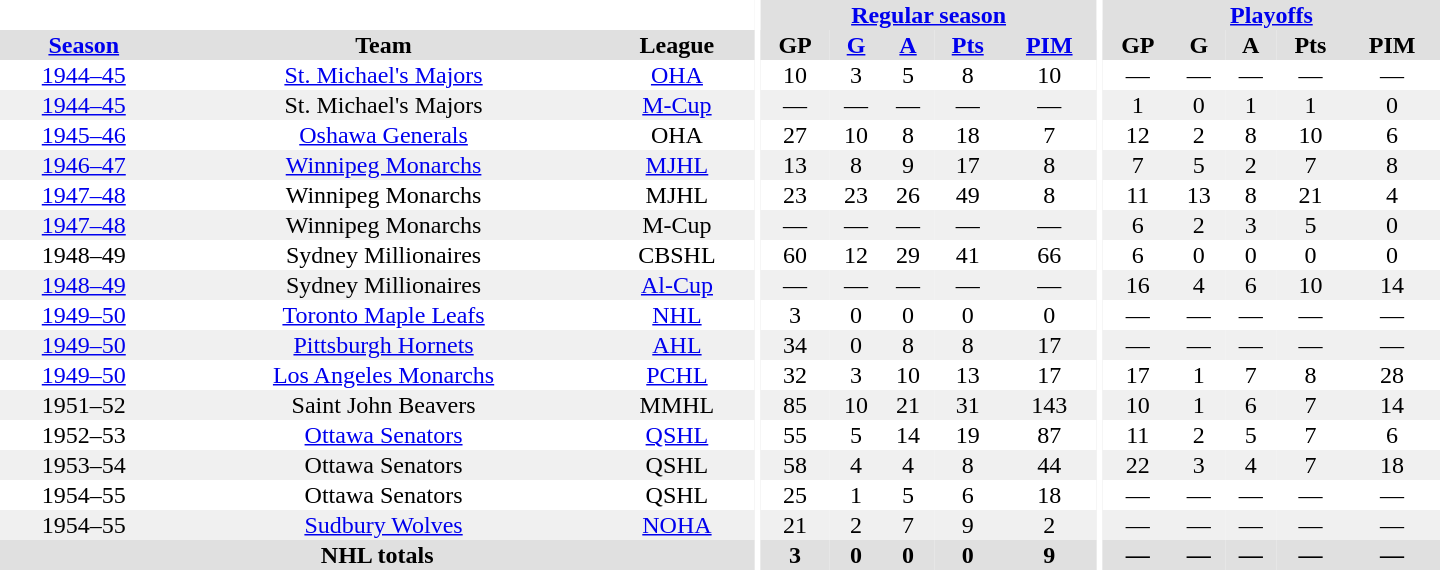<table border="0" cellpadding="1" cellspacing="0" style="text-align:center; width:60em">
<tr bgcolor="#e0e0e0">
<th colspan="3" bgcolor="#ffffff"></th>
<th rowspan="100" bgcolor="#ffffff"></th>
<th colspan="5"><a href='#'>Regular season</a></th>
<th rowspan="100" bgcolor="#ffffff"></th>
<th colspan="5"><a href='#'>Playoffs</a></th>
</tr>
<tr bgcolor="#e0e0e0">
<th><a href='#'>Season</a></th>
<th>Team</th>
<th>League</th>
<th>GP</th>
<th><a href='#'>G</a></th>
<th><a href='#'>A</a></th>
<th><a href='#'>Pts</a></th>
<th><a href='#'>PIM</a></th>
<th>GP</th>
<th>G</th>
<th>A</th>
<th>Pts</th>
<th>PIM</th>
</tr>
<tr>
<td><a href='#'>1944–45</a></td>
<td><a href='#'>St. Michael's Majors</a></td>
<td><a href='#'>OHA</a></td>
<td>10</td>
<td>3</td>
<td>5</td>
<td>8</td>
<td>10</td>
<td>—</td>
<td>—</td>
<td>—</td>
<td>—</td>
<td>—</td>
</tr>
<tr bgcolor="#f0f0f0">
<td><a href='#'>1944–45</a></td>
<td>St. Michael's Majors</td>
<td><a href='#'>M-Cup</a></td>
<td>—</td>
<td>—</td>
<td>—</td>
<td>—</td>
<td>—</td>
<td>1</td>
<td>0</td>
<td>1</td>
<td>1</td>
<td>0</td>
</tr>
<tr>
<td><a href='#'>1945–46</a></td>
<td><a href='#'>Oshawa Generals</a></td>
<td>OHA</td>
<td>27</td>
<td>10</td>
<td>8</td>
<td>18</td>
<td>7</td>
<td>12</td>
<td>2</td>
<td>8</td>
<td>10</td>
<td>6</td>
</tr>
<tr bgcolor="#f0f0f0">
<td><a href='#'>1946–47</a></td>
<td><a href='#'>Winnipeg Monarchs</a></td>
<td><a href='#'>MJHL</a></td>
<td>13</td>
<td>8</td>
<td>9</td>
<td>17</td>
<td>8</td>
<td>7</td>
<td>5</td>
<td>2</td>
<td>7</td>
<td>8</td>
</tr>
<tr>
<td><a href='#'>1947–48</a></td>
<td>Winnipeg Monarchs</td>
<td>MJHL</td>
<td>23</td>
<td>23</td>
<td>26</td>
<td>49</td>
<td>8</td>
<td>11</td>
<td>13</td>
<td>8</td>
<td>21</td>
<td>4</td>
</tr>
<tr bgcolor="#f0f0f0">
<td><a href='#'>1947–48</a></td>
<td>Winnipeg Monarchs</td>
<td>M-Cup</td>
<td>—</td>
<td>—</td>
<td>—</td>
<td>—</td>
<td>—</td>
<td>6</td>
<td>2</td>
<td>3</td>
<td>5</td>
<td>0</td>
</tr>
<tr>
<td>1948–49</td>
<td>Sydney Millionaires</td>
<td>CBSHL</td>
<td>60</td>
<td>12</td>
<td>29</td>
<td>41</td>
<td>66</td>
<td>6</td>
<td>0</td>
<td>0</td>
<td>0</td>
<td>0</td>
</tr>
<tr bgcolor="#f0f0f0">
<td><a href='#'>1948–49</a></td>
<td>Sydney Millionaires</td>
<td><a href='#'>Al-Cup</a></td>
<td>—</td>
<td>—</td>
<td>—</td>
<td>—</td>
<td>—</td>
<td>16</td>
<td>4</td>
<td>6</td>
<td>10</td>
<td>14</td>
</tr>
<tr>
<td><a href='#'>1949–50</a></td>
<td><a href='#'>Toronto Maple Leafs</a></td>
<td><a href='#'>NHL</a></td>
<td>3</td>
<td>0</td>
<td>0</td>
<td>0</td>
<td>0</td>
<td>—</td>
<td>—</td>
<td>—</td>
<td>—</td>
<td>—</td>
</tr>
<tr bgcolor="#f0f0f0">
<td><a href='#'>1949–50</a></td>
<td><a href='#'>Pittsburgh Hornets</a></td>
<td><a href='#'>AHL</a></td>
<td>34</td>
<td>0</td>
<td>8</td>
<td>8</td>
<td>17</td>
<td>—</td>
<td>—</td>
<td>—</td>
<td>—</td>
<td>—</td>
</tr>
<tr>
<td><a href='#'>1949–50</a></td>
<td><a href='#'>Los Angeles Monarchs</a></td>
<td><a href='#'>PCHL</a></td>
<td>32</td>
<td>3</td>
<td>10</td>
<td>13</td>
<td>17</td>
<td>17</td>
<td>1</td>
<td>7</td>
<td>8</td>
<td>28</td>
</tr>
<tr bgcolor="#f0f0f0">
<td>1951–52</td>
<td>Saint John Beavers</td>
<td>MMHL</td>
<td>85</td>
<td>10</td>
<td>21</td>
<td>31</td>
<td>143</td>
<td>10</td>
<td>1</td>
<td>6</td>
<td>7</td>
<td>14</td>
</tr>
<tr>
<td>1952–53</td>
<td><a href='#'>Ottawa Senators</a></td>
<td><a href='#'>QSHL</a></td>
<td>55</td>
<td>5</td>
<td>14</td>
<td>19</td>
<td>87</td>
<td>11</td>
<td>2</td>
<td>5</td>
<td>7</td>
<td>6</td>
</tr>
<tr bgcolor="#f0f0f0">
<td>1953–54</td>
<td>Ottawa Senators</td>
<td>QSHL</td>
<td>58</td>
<td>4</td>
<td>4</td>
<td>8</td>
<td>44</td>
<td>22</td>
<td>3</td>
<td>4</td>
<td>7</td>
<td>18</td>
</tr>
<tr>
<td>1954–55</td>
<td>Ottawa Senators</td>
<td>QSHL</td>
<td>25</td>
<td>1</td>
<td>5</td>
<td>6</td>
<td>18</td>
<td>—</td>
<td>—</td>
<td>—</td>
<td>—</td>
<td>—</td>
</tr>
<tr bgcolor="#f0f0f0">
<td>1954–55</td>
<td><a href='#'>Sudbury Wolves</a></td>
<td><a href='#'>NOHA</a></td>
<td>21</td>
<td>2</td>
<td>7</td>
<td>9</td>
<td>2</td>
<td>—</td>
<td>—</td>
<td>—</td>
<td>—</td>
<td>—</td>
</tr>
<tr bgcolor="#e0e0e0">
<th colspan="3">NHL totals</th>
<th>3</th>
<th>0</th>
<th>0</th>
<th>0</th>
<th>9</th>
<th>—</th>
<th>—</th>
<th>—</th>
<th>—</th>
<th>—</th>
</tr>
</table>
